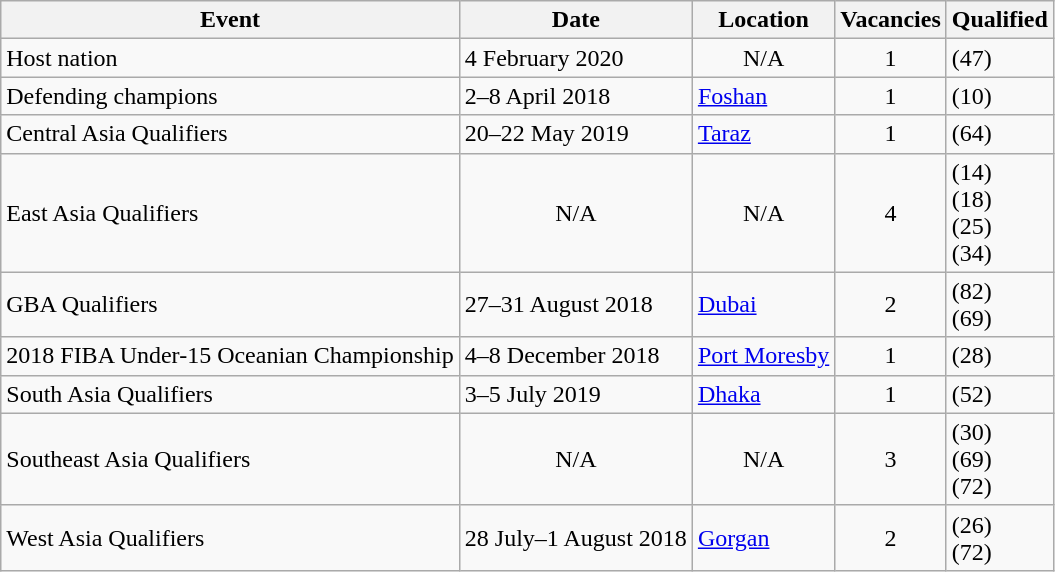<table class=wikitable>
<tr>
<th>Event</th>
<th>Date</th>
<th>Location</th>
<th>Vacancies</th>
<th>Qualified</th>
</tr>
<tr>
<td>Host nation</td>
<td>4 February 2020</td>
<td align=center>N/A</td>
<td align=center>1</td>
<td> (47)</td>
</tr>
<tr>
<td>Defending champions</td>
<td>2–8 April 2018</td>
<td> <a href='#'>Foshan</a></td>
<td align=center>1</td>
<td> (10)</td>
</tr>
<tr>
<td>Central Asia Qualifiers</td>
<td>20–22 May 2019</td>
<td> <a href='#'>Taraz</a></td>
<td align=center>1</td>
<td> (64)</td>
</tr>
<tr>
<td>East Asia Qualifiers</td>
<td align=center>N/A</td>
<td align=center>N/A</td>
<td align=center>4</td>
<td> (14)<br> (18)<br> (25)<br> (34)</td>
</tr>
<tr>
<td>GBA Qualifiers</td>
<td>27–31 August 2018</td>
<td> <a href='#'>Dubai</a></td>
<td align=center>2</td>
<td> (82)<br> (69)</td>
</tr>
<tr>
<td>2018 FIBA Under-15 Oceanian Championship</td>
<td>4–8 December 2018</td>
<td> <a href='#'>Port Moresby</a></td>
<td align=center>1</td>
<td> (28)</td>
</tr>
<tr>
<td>South Asia Qualifiers</td>
<td>3–5 July 2019</td>
<td> <a href='#'>Dhaka</a></td>
<td align=center>1</td>
<td> (52)</td>
</tr>
<tr>
<td>Southeast Asia Qualifiers</td>
<td align=center>N/A</td>
<td align=center>N/A</td>
<td align=center>3</td>
<td> (30)<br> (69)<br> (72)</td>
</tr>
<tr>
<td>West Asia Qualifiers</td>
<td>28 July–1 August 2018</td>
<td> <a href='#'>Gorgan</a></td>
<td align=center>2</td>
<td> (26)<br> (72)</td>
</tr>
</table>
